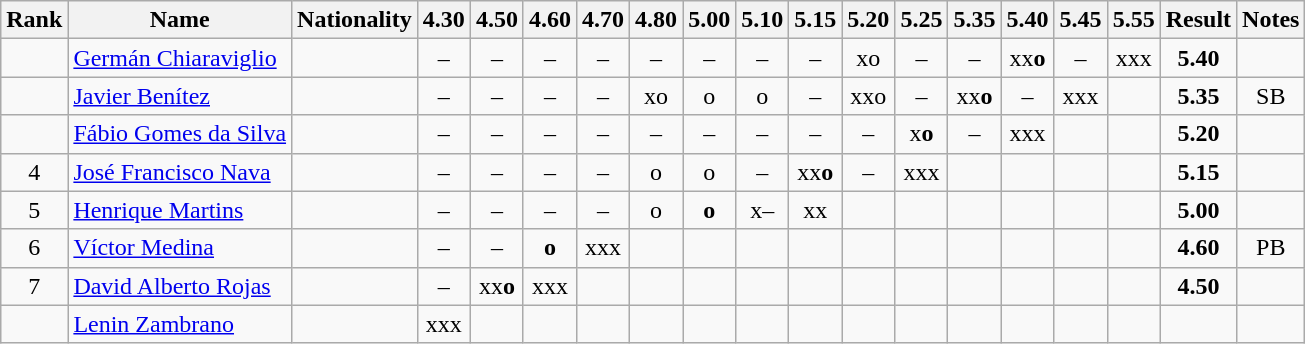<table class="wikitable sortable" style="text-align:center">
<tr>
<th>Rank</th>
<th>Name</th>
<th>Nationality</th>
<th>4.30</th>
<th>4.50</th>
<th>4.60</th>
<th>4.70</th>
<th>4.80</th>
<th>5.00</th>
<th>5.10</th>
<th>5.15</th>
<th>5.20</th>
<th>5.25</th>
<th>5.35</th>
<th>5.40</th>
<th>5.45</th>
<th>5.55</th>
<th>Result</th>
<th>Notes</th>
</tr>
<tr>
<td></td>
<td align=left><a href='#'>Germán Chiaraviglio</a></td>
<td align=left></td>
<td>–</td>
<td>–</td>
<td>–</td>
<td>–</td>
<td>–</td>
<td>–</td>
<td>–</td>
<td>–</td>
<td>xo</td>
<td>–</td>
<td>–</td>
<td>xx<strong>o</strong></td>
<td>–</td>
<td>xxx</td>
<td><strong>5.40</strong></td>
<td></td>
</tr>
<tr>
<td></td>
<td align=left><a href='#'>Javier Benítez</a></td>
<td align=left></td>
<td>–</td>
<td>–</td>
<td>–</td>
<td>–</td>
<td>xo</td>
<td>o</td>
<td>o</td>
<td>–</td>
<td>xxo</td>
<td>–</td>
<td>xx<strong>o</strong></td>
<td>–</td>
<td>xxx</td>
<td></td>
<td><strong>5.35</strong></td>
<td>SB</td>
</tr>
<tr>
<td></td>
<td align=left><a href='#'>Fábio Gomes da Silva</a></td>
<td align=left></td>
<td>–</td>
<td>–</td>
<td>–</td>
<td>–</td>
<td>–</td>
<td>–</td>
<td>–</td>
<td>–</td>
<td>–</td>
<td>x<strong>o</strong></td>
<td>–</td>
<td>xxx</td>
<td></td>
<td></td>
<td><strong>5.20</strong></td>
<td></td>
</tr>
<tr>
<td>4</td>
<td align=left><a href='#'>José Francisco Nava</a></td>
<td align=left></td>
<td>–</td>
<td>–</td>
<td>–</td>
<td>–</td>
<td>o</td>
<td>o</td>
<td>–</td>
<td>xx<strong>o</strong></td>
<td>–</td>
<td>xxx</td>
<td></td>
<td></td>
<td></td>
<td></td>
<td><strong>5.15</strong></td>
<td></td>
</tr>
<tr>
<td>5</td>
<td align=left><a href='#'>Henrique Martins</a></td>
<td align=left></td>
<td>–</td>
<td>–</td>
<td>–</td>
<td>–</td>
<td>o</td>
<td><strong>o</strong></td>
<td>x–</td>
<td>xx</td>
<td></td>
<td></td>
<td></td>
<td></td>
<td></td>
<td></td>
<td><strong>5.00</strong></td>
<td></td>
</tr>
<tr>
<td>6</td>
<td align=left><a href='#'>Víctor Medina</a></td>
<td align=left></td>
<td>–</td>
<td>–</td>
<td><strong>o</strong></td>
<td>xxx</td>
<td></td>
<td></td>
<td></td>
<td></td>
<td></td>
<td></td>
<td></td>
<td></td>
<td></td>
<td></td>
<td><strong>4.60</strong></td>
<td>PB</td>
</tr>
<tr>
<td>7</td>
<td align=left><a href='#'>David Alberto Rojas</a></td>
<td align=left></td>
<td>–</td>
<td>xx<strong>o</strong></td>
<td>xxx</td>
<td></td>
<td></td>
<td></td>
<td></td>
<td></td>
<td></td>
<td></td>
<td></td>
<td></td>
<td></td>
<td></td>
<td><strong>4.50</strong></td>
<td></td>
</tr>
<tr>
<td></td>
<td align=left><a href='#'>Lenin Zambrano</a></td>
<td align=left></td>
<td>xxx</td>
<td></td>
<td></td>
<td></td>
<td></td>
<td></td>
<td></td>
<td></td>
<td></td>
<td></td>
<td></td>
<td></td>
<td></td>
<td></td>
<td><strong></strong></td>
<td></td>
</tr>
</table>
